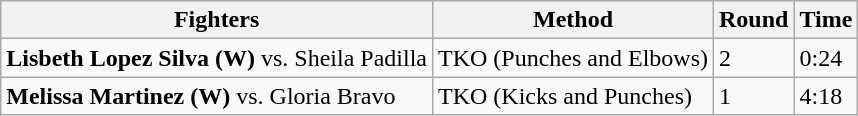<table class="wikitable">
<tr>
<th>Fighters</th>
<th>Method</th>
<th>Round</th>
<th>Time</th>
</tr>
<tr>
<td><strong>Lisbeth Lopez Silva (W)</strong> vs. Sheila Padilla</td>
<td>TKO (Punches and Elbows)</td>
<td>2</td>
<td>0:24 </td>
</tr>
<tr>
<td><strong>Melissa Martinez (W)</strong> vs. Gloria Bravo</td>
<td>TKO (Kicks and Punches)</td>
<td>1</td>
<td>4:18</td>
</tr>
</table>
